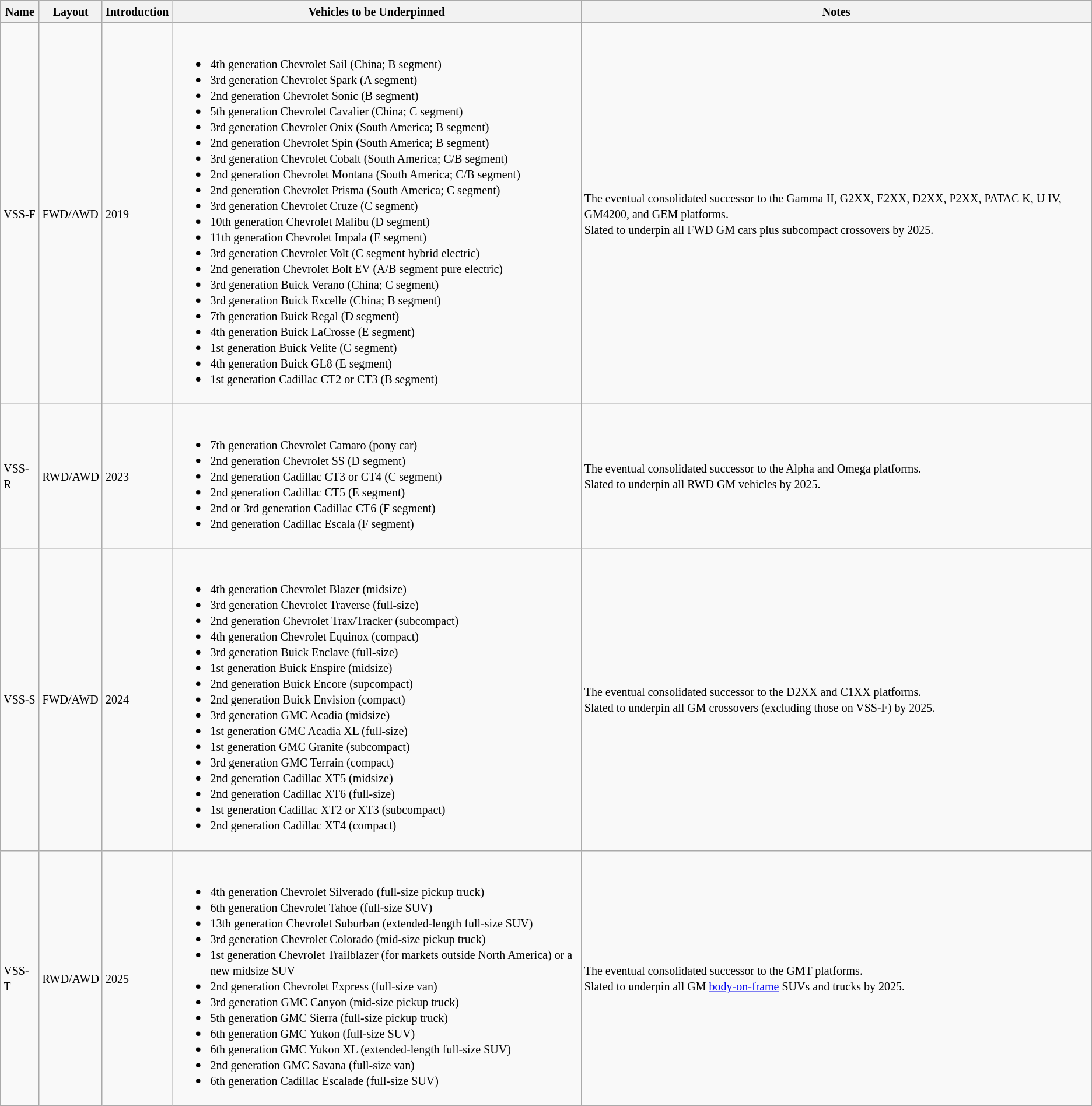<table class="wikitable">
<tr>
<th><small>Name</small></th>
<th><small>Layout</small></th>
<th><small>Introduction</small></th>
<th><small>Vehicles to be Underpinned</small></th>
<th><small>Notes</small></th>
</tr>
<tr>
<td><small>VSS-F</small></td>
<td><small>FWD/AWD</small></td>
<td><small>2019</small></td>
<td><br><ul><li><small>4th generation Chevrolet Sail (China; B segment)</small></li><li><small>3rd generation Chevrolet Spark (A segment)</small></li><li><small>2nd generation Chevrolet Sonic (B segment)</small></li><li><small>5th generation Chevrolet Cavalier (China; C segment)</small></li><li><small>3rd generation Chevrolet Onix (South America; B segment)</small></li><li><small>2nd generation Chevrolet Spin (South America; B segment)</small></li><li><small>3rd generation Chevrolet Cobalt (South America; C/B segment)</small></li><li><small>2nd generation Chevrolet Montana (South America; C/B segment)</small></li><li><small>2nd generation Chevrolet Prisma (South America; C segment)</small></li><li><small>3rd generation Chevrolet Cruze (C segment)</small></li><li><small>10th generation Chevrolet Malibu (D segment)</small></li><li><small>11th generation Chevrolet Impala (E segment)</small></li><li><small>3rd generation Chevrolet Volt (C segment hybrid electric)</small></li><li><small>2nd generation Chevrolet Bolt EV (A/B segment pure electric)</small></li><li><small>3rd generation Buick Verano (China; C segment)</small></li><li><small>3rd generation Buick Excelle (China; B segment)</small></li><li><small>7th generation Buick Regal (D segment)</small></li><li><small>4th generation Buick LaCrosse (E segment)</small></li><li><small>1st generation Buick Velite (C segment)</small></li><li><small>4th generation Buick GL8 (E segment)</small></li><li><small>1st generation Cadillac CT2 or CT3 (B segment)</small></li></ul></td>
<td><small>The eventual consolidated successor to the Gamma II, G2XX, E2XX, D2XX, P2XX, PATAC K, U IV, GM4200, and GEM platforms.</small><br><small>Slated to underpin all FWD GM cars plus subcompact crossovers by 2025.</small></td>
</tr>
<tr>
<td><small>VSS-R</small></td>
<td><small>RWD/AWD</small></td>
<td><small>2023</small></td>
<td><br><ul><li><small>7th generation Chevrolet Camaro (pony car)</small></li><li><small>2nd generation Chevrolet SS (D segment)</small></li><li><small>2nd generation Cadillac CT3 or CT4 (C segment)</small></li><li><small>2nd generation Cadillac CT5 (E segment)</small></li><li><small>2nd or 3rd generation Cadillac CT6 (F segment)</small></li><li><small>2nd generation Cadillac Escala (F segment)</small></li></ul></td>
<td><small>The eventual consolidated successor to the Alpha and Omega platforms.</small><br><small>Slated to underpin all RWD GM vehicles by 2025.</small></td>
</tr>
<tr>
<td><small>VSS-S</small></td>
<td><small>FWD/AWD</small></td>
<td><small>2024</small></td>
<td><br><ul><li><small>4th generation Chevrolet Blazer (midsize)</small></li><li><small>3rd generation Chevrolet Traverse (full-size)</small></li><li><small>2nd generation Chevrolet Trax/Tracker (subcompact)</small></li><li><small>4th generation Chevrolet Equinox (compact)</small></li><li><small>3rd generation Buick Enclave (full-size)</small></li><li><small>1st generation Buick Enspire (midsize)</small></li><li><small>2nd generation Buick Encore (supcompact)</small></li><li><small>2nd generation Buick Envision (compact)</small></li><li><small>3rd generation GMC Acadia (midsize)</small></li><li><small>1st generation GMC Acadia XL (full-size)</small></li><li><small>1st generation GMC Granite (subcompact)</small></li><li><small>3rd generation GMC Terrain (compact)</small></li><li><small>2nd generation Cadillac XT5 (midsize)</small></li><li><small>2nd generation Cadillac XT6 (full-size)</small></li><li><small>1st generation Cadillac XT2 or XT3 (subcompact)</small></li><li><small>2nd generation Cadillac XT4 (compact)</small></li></ul></td>
<td><small>The eventual consolidated successor to the D2XX and C1XX platforms.</small><br><small>Slated to underpin all GM crossovers (excluding those on VSS-F) by 2025.</small></td>
</tr>
<tr>
<td><small>VSS-T</small></td>
<td><small>RWD/AWD</small></td>
<td><small>2025</small></td>
<td><br><ul><li><small>4th generation Chevrolet Silverado (full-size pickup truck)</small></li><li><small>6th generation Chevrolet Tahoe (full-size SUV)</small></li><li><small>13th generation Chevrolet Suburban (extended-length full-size SUV)</small></li><li><small>3rd generation Chevrolet Colorado (mid-size pickup truck)</small></li><li><small>1st generation Chevrolet Trailblazer (for markets outside North America) or a new midsize SUV</small></li><li><small>2nd generation Chevrolet Express (full-size van)</small></li><li><small>3rd generation GMC Canyon (mid-size pickup truck)</small></li><li><small>5th generation GMC Sierra (full-size pickup truck)</small></li><li><small>6th generation GMC Yukon (full-size SUV)</small></li><li><small>6th generation GMC Yukon XL (extended-length full-size SUV)</small></li><li><small>2nd generation GMC Savana (full-size van)</small></li><li><small>6th generation Cadillac Escalade (full-size SUV)</small></li></ul></td>
<td><small>The eventual consolidated successor to the GMT platforms.</small><br><small>Slated to underpin all GM <a href='#'>body-on-frame</a> SUVs and trucks by 2025.</small></td>
</tr>
</table>
